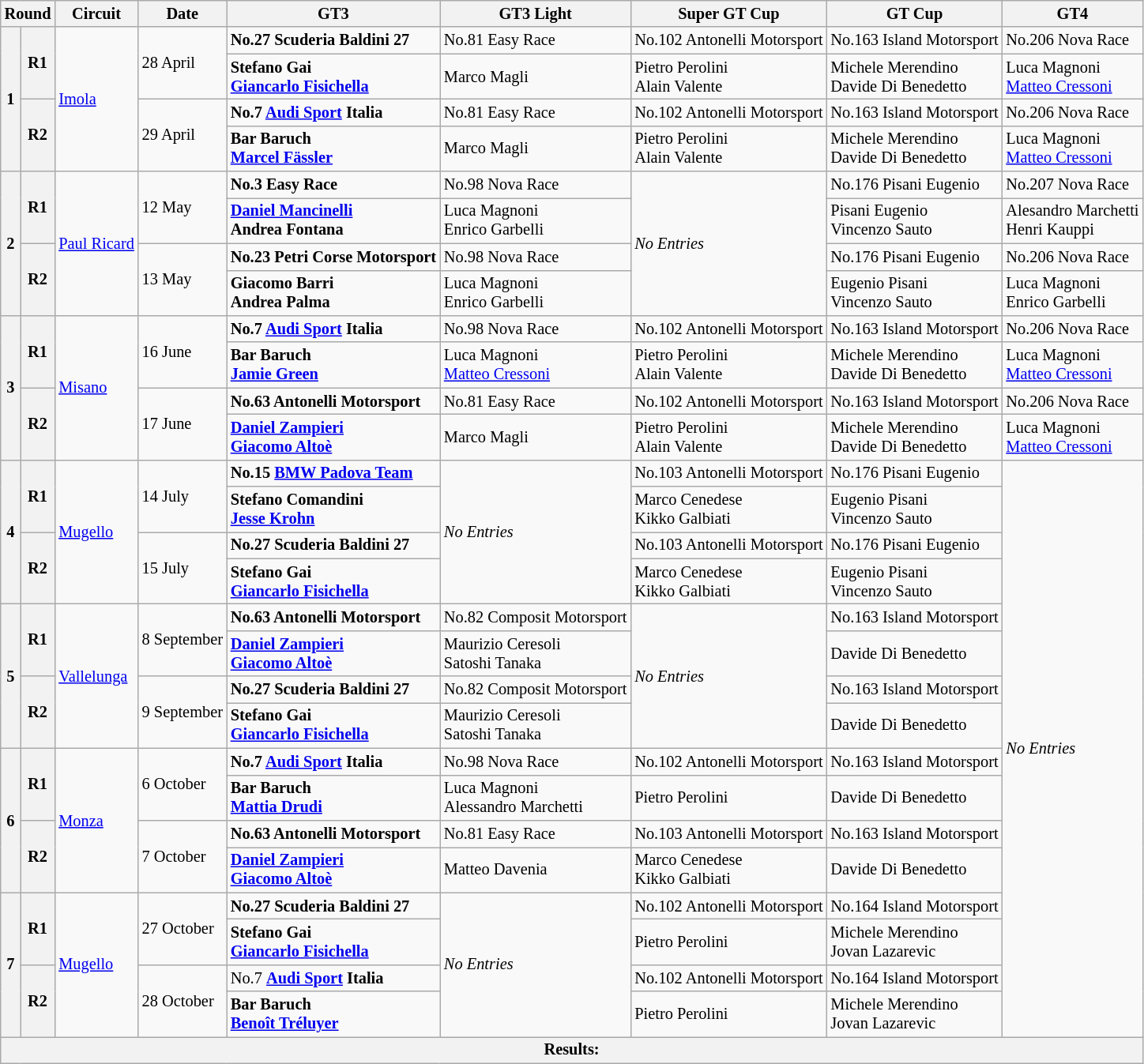<table class="wikitable" style="font-size: 85%;">
<tr>
<th colspan=2>Round</th>
<th>Circuit</th>
<th>Date</th>
<th>GT3</th>
<th>GT3 Light</th>
<th>Super GT Cup</th>
<th>GT Cup</th>
<th>GT4</th>
</tr>
<tr>
<th rowspan=4>1</th>
<th rowspan=2>R1</th>
<td rowspan=4> <a href='#'>Imola</a></td>
<td rowspan=2>28 April</td>
<td> <strong>No.27 Scuderia Baldini 27</strong></td>
<td> No.81 Easy Race</td>
<td> No.102 Antonelli Motorsport</td>
<td> No.163 Island Motorsport</td>
<td> No.206 Nova Race</td>
</tr>
<tr>
<td> <strong>Stefano Gai<br>  <a href='#'>Giancarlo Fisichella</a></strong></td>
<td> Marco Magli</td>
<td> Pietro Perolini<br>  Alain Valente</td>
<td> Michele Merendino<br>  Davide Di Benedetto</td>
<td> Luca Magnoni<br>  <a href='#'>Matteo Cressoni</a></td>
</tr>
<tr>
<th rowspan=2>R2</th>
<td rowspan=2>29 April</td>
<td> <strong>No.7 <a href='#'>Audi Sport</a> Italia</strong></td>
<td> No.81 Easy Race</td>
<td> No.102 Antonelli Motorsport</td>
<td> No.163 Island Motorsport</td>
<td> No.206 Nova Race</td>
</tr>
<tr>
<td> <strong>Bar Baruch<br>  <a href='#'>Marcel Fässler</a></strong></td>
<td> Marco Magli</td>
<td> Pietro Perolini<br>  Alain Valente</td>
<td> Michele Merendino<br>  Davide Di Benedetto</td>
<td> Luca Magnoni<br>  <a href='#'>Matteo Cressoni</a></td>
</tr>
<tr>
<th rowspan=4>2</th>
<th rowspan=2>R1</th>
<td rowspan=4> <a href='#'>Paul Ricard</a></td>
<td rowspan=2>12 May</td>
<td> <strong>No.3 Easy Race</strong></td>
<td> No.98 Nova Race</td>
<td rowspan=4><em>No Entries</em></td>
<td> No.176 Pisani Eugenio</td>
<td> No.207 Nova Race</td>
</tr>
<tr>
<td> <strong><a href='#'>Daniel Mancinelli</a><br>  Andrea Fontana</strong></td>
<td> Luca Magnoni<br>  Enrico Garbelli</td>
<td> Pisani Eugenio<br>  Vincenzo Sauto</td>
<td> Alesandro Marchetti<br>  Henri Kauppi</td>
</tr>
<tr>
<th rowspan=2>R2</th>
<td rowspan=2>13 May</td>
<td> <strong>No.23 Petri Corse Motorsport</strong></td>
<td> No.98 Nova Race</td>
<td> No.176 Pisani Eugenio</td>
<td> No.206 Nova Race</td>
</tr>
<tr>
<td> <strong>Giacomo Barri<br>  Andrea Palma</strong></td>
<td> Luca Magnoni<br>  Enrico Garbelli</td>
<td> Eugenio Pisani<br>  Vincenzo Sauto</td>
<td> Luca Magnoni<br>  Enrico Garbelli</td>
</tr>
<tr>
<th rowspan=4>3</th>
<th rowspan=2>R1</th>
<td rowspan=4> <a href='#'>Misano</a></td>
<td rowspan=2>16 June</td>
<td> <strong>No.7 <a href='#'>Audi Sport</a> Italia</strong></td>
<td> No.98 Nova Race</td>
<td> No.102 Antonelli Motorsport</td>
<td> No.163 Island Motorsport</td>
<td> No.206 Nova Race</td>
</tr>
<tr>
<td> <strong>Bar Baruch<br>  <a href='#'>Jamie Green</a></strong></td>
<td> Luca Magnoni<br>  <a href='#'>Matteo Cressoni</a></td>
<td> Pietro Perolini<br>  Alain Valente</td>
<td> Michele Merendino<br>  Davide Di Benedetto</td>
<td> Luca Magnoni<br>  <a href='#'>Matteo Cressoni</a></td>
</tr>
<tr>
<th rowspan=2>R2</th>
<td rowspan=2>17 June</td>
<td> <strong>No.63 Antonelli Motorsport</strong></td>
<td> No.81 Easy Race</td>
<td> No.102 Antonelli Motorsport</td>
<td> No.163 Island Motorsport</td>
<td> No.206 Nova Race</td>
</tr>
<tr>
<td> <strong><a href='#'>Daniel Zampieri</a><br>  <a href='#'>Giacomo Altoè</a></strong></td>
<td> Marco Magli</td>
<td> Pietro Perolini<br>  Alain Valente</td>
<td> Michele Merendino<br>  Davide Di Benedetto</td>
<td> Luca Magnoni<br>  <a href='#'>Matteo Cressoni</a></td>
</tr>
<tr>
<th rowspan=4>4</th>
<th rowspan=2>R1</th>
<td rowspan=4> <a href='#'>Mugello</a></td>
<td rowspan=2>14 July</td>
<td> <strong>No.15 <a href='#'>BMW Padova Team</a></strong></td>
<td rowspan=4><em>No Entries</em></td>
<td> No.103 Antonelli Motorsport</td>
<td> No.176 Pisani Eugenio</td>
<td rowspan=16><em>No Entries</em></td>
</tr>
<tr>
<td> <strong>Stefano Comandini<br>  <a href='#'>Jesse Krohn</a></strong></td>
<td> Marco Cenedese<br>  Kikko Galbiati</td>
<td> Eugenio Pisani<br>  Vincenzo Sauto</td>
</tr>
<tr>
<th rowspan=2>R2</th>
<td rowspan=2>15 July</td>
<td> <strong>No.27 Scuderia Baldini 27</strong></td>
<td> No.103 Antonelli Motorsport</td>
<td> No.176 Pisani Eugenio</td>
</tr>
<tr>
<td> <strong>Stefano Gai<br>  <a href='#'>Giancarlo Fisichella</a></strong></td>
<td> Marco Cenedese<br>  Kikko Galbiati</td>
<td> Eugenio Pisani<br>  Vincenzo Sauto</td>
</tr>
<tr>
<th rowspan=4>5</th>
<th rowspan=2>R1</th>
<td rowspan=4> <a href='#'>Vallelunga</a></td>
<td rowspan=2>8 September</td>
<td> <strong>No.63 Antonelli Motorsport</strong></td>
<td> No.82 Composit Motorsport</td>
<td rowspan=4><em>No Entries</em></td>
<td> No.163 Island Motorsport</td>
</tr>
<tr>
<td> <strong><a href='#'>Daniel Zampieri</a><br>  <a href='#'>Giacomo Altoè</a></strong></td>
<td> Maurizio Ceresoli<br>  Satoshi Tanaka</td>
<td> Davide Di Benedetto</td>
</tr>
<tr>
<th rowspan=2>R2</th>
<td rowspan=2>9 September</td>
<td> <strong>No.27 Scuderia Baldini 27</strong></td>
<td> No.82 Composit Motorsport</td>
<td> No.163 Island Motorsport</td>
</tr>
<tr>
<td> <strong>Stefano Gai<br>  <a href='#'>Giancarlo Fisichella</a></strong></td>
<td> Maurizio Ceresoli<br>  Satoshi Tanaka</td>
<td> Davide Di Benedetto</td>
</tr>
<tr>
<th rowspan=4>6</th>
<th rowspan=2>R1</th>
<td rowspan=4> <a href='#'>Monza</a></td>
<td rowspan=2>6 October</td>
<td> <strong>No.7 <a href='#'>Audi Sport</a> Italia</strong></td>
<td> No.98 Nova Race</td>
<td> No.102 Antonelli Motorsport</td>
<td> No.163 Island Motorsport</td>
</tr>
<tr>
<td> <strong>Bar Baruch<br>  <a href='#'>Mattia Drudi</a></strong></td>
<td> Luca Magnoni<br>  Alessandro Marchetti</td>
<td> Pietro Perolini</td>
<td> Davide Di Benedetto</td>
</tr>
<tr>
<th rowspan=2>R2</th>
<td rowspan=2>7 October</td>
<td> <strong>No.63 Antonelli Motorsport</strong></td>
<td> No.81 Easy Race</td>
<td> No.103 Antonelli Motorsport</td>
<td> No.163 Island Motorsport</td>
</tr>
<tr>
<td> <strong><a href='#'>Daniel Zampieri</a><br>  <a href='#'>Giacomo Altoè</a></strong></td>
<td> Matteo Davenia</td>
<td> Marco Cenedese<br>  Kikko Galbiati</td>
<td> Davide Di Benedetto</td>
</tr>
<tr>
<th rowspan=4>7</th>
<th rowspan=2>R1</th>
<td rowspan=4> <a href='#'>Mugello</a></td>
<td rowspan=2>27 October</td>
<td> <strong>No.27 Scuderia Baldini 27</strong></td>
<td rowspan=4><em>No Entries</em></td>
<td> No.102 Antonelli Motorsport</td>
<td> No.164 Island Motorsport</td>
</tr>
<tr>
<td> <strong>Stefano Gai<br>  <a href='#'>Giancarlo Fisichella</a></strong></td>
<td> Pietro Perolini</td>
<td> Michele Merendino<br>  Jovan Lazarevic</td>
</tr>
<tr>
<th rowspan=2>R2</th>
<td rowspan=2>28 October</td>
<td> No.7 <strong><a href='#'>Audi Sport</a> Italia</strong></td>
<td> No.102 Antonelli Motorsport</td>
<td> No.164 Island Motorsport</td>
</tr>
<tr>
<td> <strong>Bar Baruch<br>  <a href='#'>Benoît Tréluyer</a></strong></td>
<td> Pietro Perolini</td>
<td> Michele Merendino<br>  Jovan Lazarevic</td>
</tr>
<tr>
<th colspan=9>Results:              </th>
</tr>
</table>
